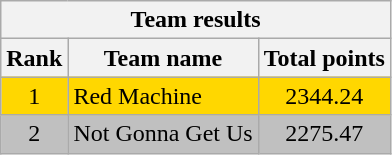<table class="wikitable">
<tr>
<th colspan="6" align="center">Team results</th>
</tr>
<tr>
<th>Rank</th>
<th>Team name</th>
<th><strong>Total points</strong></th>
</tr>
<tr bgcolor="gold">
<td align="center">1</td>
<td>Red Machine</td>
<td align="center">2344.24</td>
</tr>
<tr bgcolor="silver">
<td align="center">2</td>
<td>Not Gonna Get Us</td>
<td align="center">2275.47</td>
</tr>
</table>
